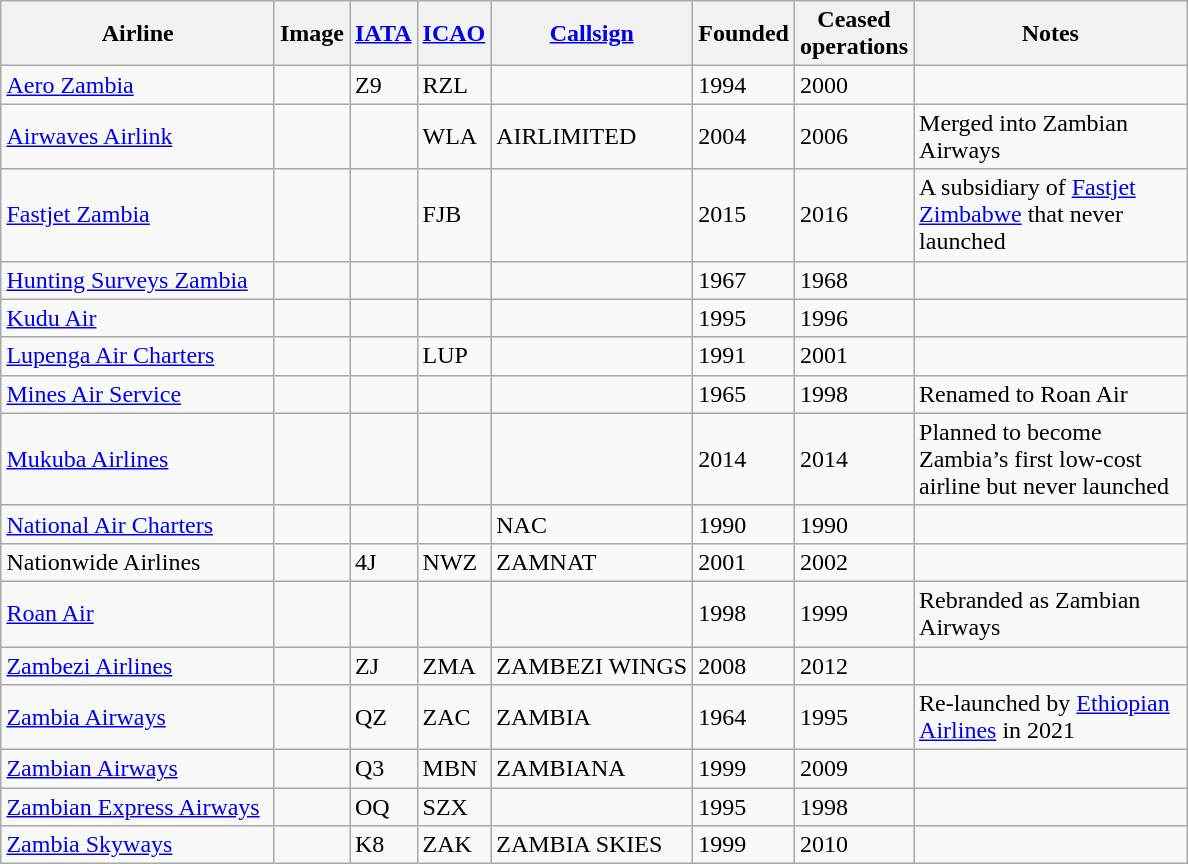<table class="wikitable sortable" style="border-collapse:collapse; margin:auto;" border="1" cellpadding="3">
<tr valign="middle">
<th style="width:175px;">Airline</th>
<th>Image</th>
<th><a href='#'>IATA</a></th>
<th><a href='#'>ICAO</a></th>
<th><a href='#'>Callsign</a></th>
<th>Founded</th>
<th>Ceased <br> operations</th>
<th style="width:175px;">Notes</th>
</tr>
<tr>
<td><a href='#'>Aero Zambia</a></td>
<td></td>
<td>Z9</td>
<td>RZL</td>
<td></td>
<td>1994</td>
<td>2000</td>
<td></td>
</tr>
<tr>
<td><a href='#'>Airwaves Airlink</a></td>
<td></td>
<td></td>
<td>WLA</td>
<td>AIRLIMITED</td>
<td>2004</td>
<td>2006</td>
<td>Merged into Zambian Airways</td>
</tr>
<tr>
<td><a href='#'>Fastjet Zambia</a></td>
<td></td>
<td></td>
<td>FJB</td>
<td></td>
<td>2015</td>
<td>2016</td>
<td>A subsidiary of <a href='#'>Fastjet Zimbabwe</a> that never launched</td>
</tr>
<tr>
<td><a href='#'>Hunting Surveys Zambia</a></td>
<td></td>
<td></td>
<td></td>
<td></td>
<td>1967</td>
<td>1968</td>
<td></td>
</tr>
<tr>
<td><a href='#'>Kudu Air</a></td>
<td></td>
<td></td>
<td></td>
<td></td>
<td>1995</td>
<td>1996</td>
<td></td>
</tr>
<tr>
<td><a href='#'>Lupenga Air Charters</a></td>
<td></td>
<td></td>
<td>LUP</td>
<td></td>
<td>1991</td>
<td>2001</td>
<td></td>
</tr>
<tr>
<td><a href='#'>Mines Air Service</a></td>
<td></td>
<td></td>
<td></td>
<td></td>
<td>1965</td>
<td>1998</td>
<td>Renamed to Roan Air</td>
</tr>
<tr>
<td><a href='#'>Mukuba Airlines</a></td>
<td></td>
<td></td>
<td></td>
<td></td>
<td>2014</td>
<td>2014</td>
<td>Planned to become Zambia’s first low-cost airline but never launched</td>
</tr>
<tr>
<td><a href='#'>National Air Charters</a></td>
<td></td>
<td></td>
<td></td>
<td>NAC</td>
<td>1990</td>
<td>1990</td>
<td></td>
</tr>
<tr>
<td>Nationwide Airlines</td>
<td></td>
<td>4J</td>
<td>NWZ</td>
<td>ZAMNAT</td>
<td>2001</td>
<td>2002</td>
<td></td>
</tr>
<tr>
<td><a href='#'>Roan Air</a></td>
<td></td>
<td></td>
<td></td>
<td></td>
<td>1998</td>
<td>1999</td>
<td>Rebranded as Zambian Airways</td>
</tr>
<tr>
<td><a href='#'>Zambezi Airlines</a></td>
<td></td>
<td>ZJ</td>
<td>ZMA</td>
<td>ZAMBEZI WINGS</td>
<td>2008</td>
<td>2012</td>
<td></td>
</tr>
<tr>
<td><a href='#'>Zambia Airways</a></td>
<td></td>
<td>QZ</td>
<td>ZAC</td>
<td>ZAMBIA</td>
<td>1964</td>
<td>1995</td>
<td>Re-launched by <a href='#'>Ethiopian Airlines</a> in 2021</td>
</tr>
<tr>
<td><a href='#'>Zambian Airways</a></td>
<td></td>
<td>Q3</td>
<td>MBN</td>
<td>ZAMBIANA</td>
<td>1999</td>
<td>2009</td>
<td></td>
</tr>
<tr>
<td><a href='#'>Zambian Express Airways</a></td>
<td></td>
<td>OQ</td>
<td>SZX</td>
<td></td>
<td>1995</td>
<td>1998</td>
<td></td>
</tr>
<tr>
<td><a href='#'>Zambia Skyways</a></td>
<td></td>
<td>K8</td>
<td>ZAK</td>
<td>ZAMBIA SKIES</td>
<td>1999</td>
<td>2010</td>
<td></td>
</tr>
</table>
